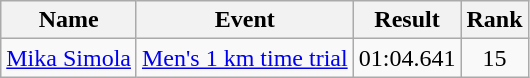<table class="wikitable sortable">
<tr>
<th>Name</th>
<th>Event</th>
<th>Result</th>
<th>Rank</th>
</tr>
<tr>
<td><a href='#'>Mika Simola</a></td>
<td><a href='#'>Men's 1 km time trial</a></td>
<td>01:04.641</td>
<td align=center>15</td>
</tr>
</table>
